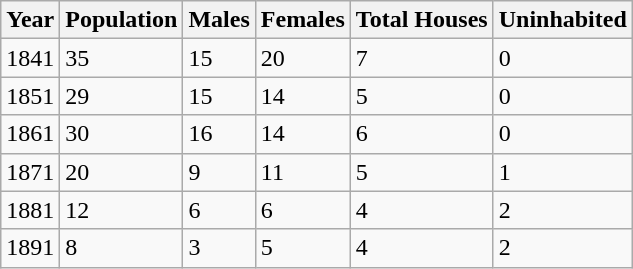<table class="wikitable">
<tr>
<th>Year</th>
<th>Population</th>
<th>Males</th>
<th>Females</th>
<th>Total Houses</th>
<th>Uninhabited</th>
</tr>
<tr>
<td>1841</td>
<td>35</td>
<td>15</td>
<td>20</td>
<td>7</td>
<td>0</td>
</tr>
<tr>
<td>1851</td>
<td>29</td>
<td>15</td>
<td>14</td>
<td>5</td>
<td>0</td>
</tr>
<tr>
<td>1861</td>
<td>30</td>
<td>16</td>
<td>14</td>
<td>6</td>
<td>0</td>
</tr>
<tr>
<td>1871</td>
<td>20</td>
<td>9</td>
<td>11</td>
<td>5</td>
<td>1</td>
</tr>
<tr>
<td>1881</td>
<td>12</td>
<td>6</td>
<td>6</td>
<td>4</td>
<td>2</td>
</tr>
<tr>
<td>1891</td>
<td>8</td>
<td>3</td>
<td>5</td>
<td>4</td>
<td>2</td>
</tr>
</table>
